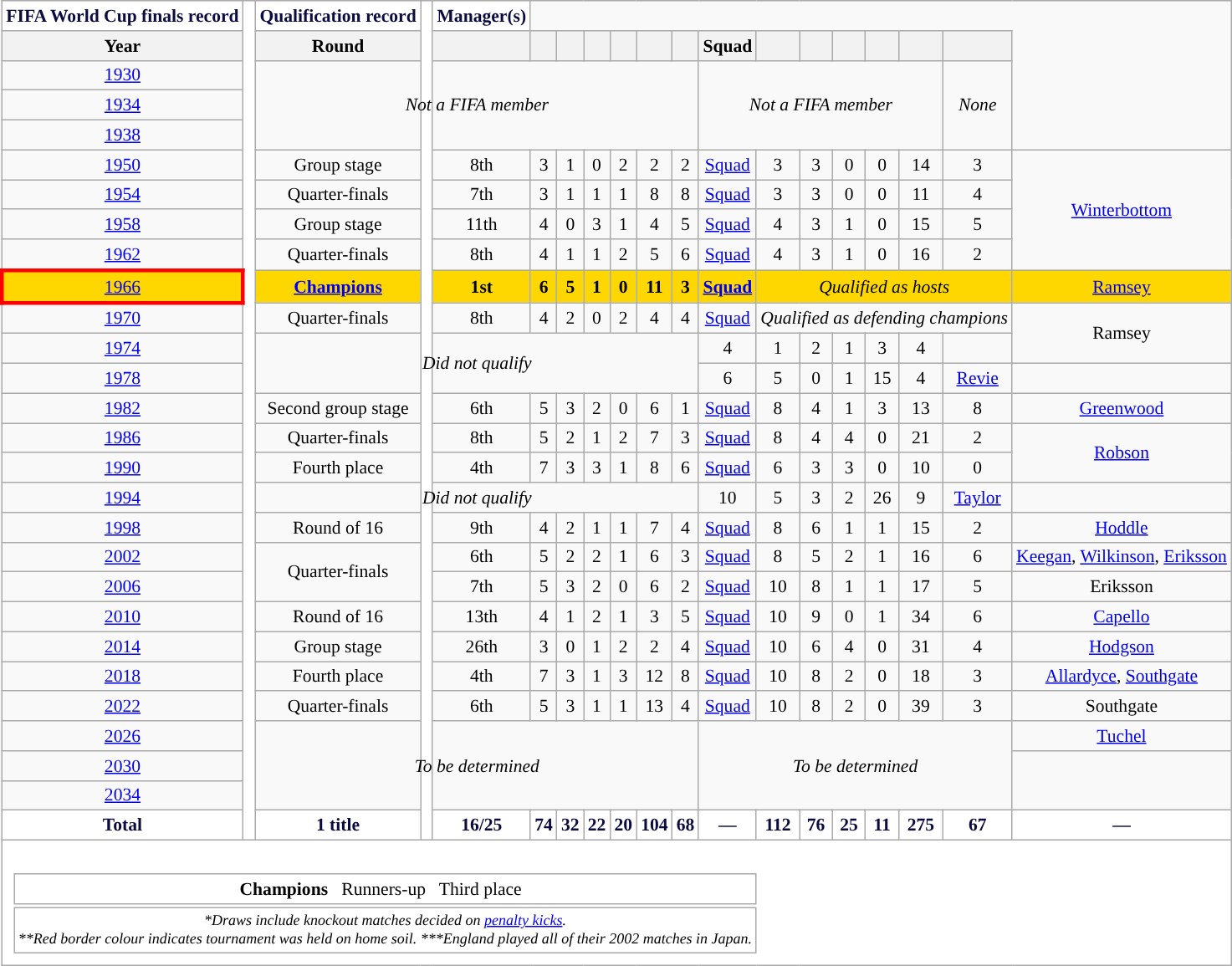<table class="wikitable" style="font-size:90%;text-align:center">
<tr>
<th style="background:white;color:#0B0B3F;">FIFA World Cup finals record</th>
<th style="width:1%;background:white" rowspan="28"></th>
<th style="background:white;color:#0B0B3F;">Qualification record</th>
<th style="width:1%;background:white" rowspan="28"></th>
<th style="background:white;color:#0B0B3F;">Manager(s)</th>
</tr>
<tr>
<th scope="col">Year</th>
<th scope="col">Round</th>
<th scope="col"></th>
<th scope="col"></th>
<th scope="col"></th>
<th scope="col"></th>
<th scope="col"></th>
<th scope="col"></th>
<th scope="col"></th>
<th scope="col">Squad</th>
<th scope="col"></th>
<th scope="col"></th>
<th scope="col"></th>
<th scope="col"></th>
<th scope="col"></th>
<th scope="col"></th>
</tr>
<tr>
<td scope="row"> <a href='#'>1930</a></td>
<td rowspan=3 colspan=9><em>Not a FIFA member</em></td>
<td rowspan=3 colspan=6><em>Not a FIFA member</em></td>
<td rowspan=3><em>None</em></td>
</tr>
<tr>
<td scope="row"> <a href='#'>1934</a></td>
</tr>
<tr>
<td scope="row"> <a href='#'>1938</a></td>
</tr>
<tr>
<td scope="row"> <a href='#'>1950</a></td>
<td>Group stage</td>
<td>8th</td>
<td>3</td>
<td>1</td>
<td>0</td>
<td>2</td>
<td>2</td>
<td>2</td>
<td><a href='#'>Squad</a></td>
<td>3</td>
<td>3</td>
<td>0</td>
<td>0</td>
<td>14</td>
<td>3</td>
<td rowspan=4><a href='#'>Winterbottom</a></td>
</tr>
<tr>
<td scope="row"> <a href='#'>1954</a></td>
<td>Quarter-finals</td>
<td>7th</td>
<td>3</td>
<td>1</td>
<td>1</td>
<td>1</td>
<td>8</td>
<td>8</td>
<td><a href='#'>Squad</a></td>
<td>3</td>
<td>3</td>
<td>0</td>
<td>0</td>
<td>11</td>
<td>4</td>
</tr>
<tr>
<td scope="row"> <a href='#'>1958</a></td>
<td>Group stage</td>
<td>11th</td>
<td>4</td>
<td>0</td>
<td>3</td>
<td>1</td>
<td>4</td>
<td>5</td>
<td><a href='#'>Squad</a></td>
<td>4</td>
<td>3</td>
<td>1</td>
<td>0</td>
<td>15</td>
<td>5</td>
</tr>
<tr>
<td scope="row"> <a href='#'>1962</a></td>
<td>Quarter-finals</td>
<td>8th</td>
<td>4</td>
<td>1</td>
<td>1</td>
<td>2</td>
<td>5</td>
<td>6</td>
<td><a href='#'>Squad</a></td>
<td>4</td>
<td>3</td>
<td>1</td>
<td>0</td>
<td>16</td>
<td>2</td>
</tr>
<tr style="background:Gold">
<td style="border: 3px solid red" scope="row"> <a href='#'>1966</a></td>
<td><strong><a href='#'>Champions</a></strong></td>
<td><strong>1st</strong></td>
<td><strong>6</strong></td>
<td><strong>5</strong></td>
<td><strong>1</strong></td>
<td><strong>0</strong></td>
<td><strong>11</strong></td>
<td><strong>3</strong></td>
<td><strong><a href='#'>Squad</a></strong></td>
<td colspan=6><em>Qualified as hosts</em></td>
<td><a href='#'>Ramsey</a></td>
</tr>
<tr>
<td scope="row"> <a href='#'>1970</a></td>
<td>Quarter-finals</td>
<td>8th</td>
<td>4</td>
<td>2</td>
<td>0</td>
<td>2</td>
<td>4</td>
<td>4</td>
<td><a href='#'>Squad</a></td>
<td colspan=6><em>Qualified as defending champions</em></td>
<td rowspan=2>Ramsey</td>
</tr>
<tr>
<td scope="row"> <a href='#'>1974</a></td>
<td rowspan=2 colspan=9><em>Did not qualify</em></td>
<td>4</td>
<td>1</td>
<td>2</td>
<td>1</td>
<td>3</td>
<td>4</td>
</tr>
<tr>
<td scope="row"> <a href='#'>1978</a></td>
<td>6</td>
<td>5</td>
<td>0</td>
<td>1</td>
<td>15</td>
<td>4</td>
<td><a href='#'>Revie</a></td>
</tr>
<tr>
<td scope="row"> <a href='#'>1982</a></td>
<td>Second group stage</td>
<td>6th</td>
<td>5</td>
<td>3</td>
<td>2</td>
<td>0</td>
<td>6</td>
<td>1</td>
<td><a href='#'>Squad</a></td>
<td>8</td>
<td>4</td>
<td>1</td>
<td>3</td>
<td>13</td>
<td>8</td>
<td><a href='#'>Greenwood</a></td>
</tr>
<tr>
<td scope="row"> <a href='#'>1986</a></td>
<td>Quarter-finals</td>
<td>8th</td>
<td>5</td>
<td>2</td>
<td>1</td>
<td>2</td>
<td>7</td>
<td>3</td>
<td><a href='#'>Squad</a></td>
<td>8</td>
<td>4</td>
<td>4</td>
<td>0</td>
<td>21</td>
<td>2</td>
<td rowspan=2><a href='#'>Robson</a></td>
</tr>
<tr>
<td scope="row"> <a href='#'>1990</a></td>
<td>Fourth place</td>
<td>4th</td>
<td>7</td>
<td>3</td>
<td>3</td>
<td>1</td>
<td>8</td>
<td>6</td>
<td><a href='#'>Squad</a></td>
<td>6</td>
<td>3</td>
<td>3</td>
<td>0</td>
<td>10</td>
<td>0</td>
</tr>
<tr>
<td scope="row"> <a href='#'>1994</a></td>
<td colspan=9><em>Did not qualify</em></td>
<td>10</td>
<td>5</td>
<td>3</td>
<td>2</td>
<td>26</td>
<td>9</td>
<td><a href='#'>Taylor</a></td>
</tr>
<tr>
<td scope="row"> <a href='#'>1998</a></td>
<td>Round of 16</td>
<td>9th</td>
<td>4</td>
<td>2</td>
<td>1</td>
<td>1</td>
<td>7</td>
<td>4</td>
<td><a href='#'>Squad</a></td>
<td>8</td>
<td>6</td>
<td>1</td>
<td>1</td>
<td>15</td>
<td>2</td>
<td><a href='#'>Hoddle</a></td>
</tr>
<tr>
<td scope="row">  <a href='#'>2002</a></td>
<td rowspan=2>Quarter-finals</td>
<td>6th</td>
<td>5</td>
<td>2</td>
<td>2</td>
<td>1</td>
<td>6</td>
<td>3</td>
<td><a href='#'>Squad</a></td>
<td>8</td>
<td>5</td>
<td>2</td>
<td>1</td>
<td>16</td>
<td>6</td>
<td><a href='#'>Keegan</a>, <a href='#'>Wilkinson</a>, <a href='#'>Eriksson</a></td>
</tr>
<tr>
<td scope="row"> <a href='#'>2006</a></td>
<td>7th</td>
<td>5</td>
<td>3</td>
<td>2</td>
<td>0</td>
<td>6</td>
<td>2</td>
<td><a href='#'>Squad</a></td>
<td>10</td>
<td>8</td>
<td>1</td>
<td>1</td>
<td>17</td>
<td>5</td>
<td>Eriksson</td>
</tr>
<tr>
<td scope="row"> <a href='#'>2010</a></td>
<td>Round of 16</td>
<td>13th</td>
<td>4</td>
<td>1</td>
<td>2</td>
<td>1</td>
<td>3</td>
<td>5</td>
<td><a href='#'>Squad</a></td>
<td>10</td>
<td>9</td>
<td>0</td>
<td>1</td>
<td>34</td>
<td>6</td>
<td><a href='#'>Capello</a></td>
</tr>
<tr>
<td scope="row"> <a href='#'>2014</a></td>
<td>Group stage</td>
<td>26th</td>
<td>3</td>
<td>0</td>
<td>1</td>
<td>2</td>
<td>2</td>
<td>4</td>
<td><a href='#'>Squad</a></td>
<td>10</td>
<td>6</td>
<td>4</td>
<td>0</td>
<td>31</td>
<td>4</td>
<td><a href='#'>Hodgson</a></td>
</tr>
<tr>
<td scope="row"> <a href='#'>2018</a></td>
<td>Fourth place</td>
<td>4th</td>
<td>7</td>
<td>3</td>
<td>1</td>
<td>3</td>
<td>12</td>
<td>8</td>
<td><a href='#'>Squad</a></td>
<td>10</td>
<td>8</td>
<td>2</td>
<td>0</td>
<td>18</td>
<td>3</td>
<td><a href='#'>Allardyce</a>, <a href='#'>Southgate</a></td>
</tr>
<tr>
<td scope="row"> <a href='#'>2022</a></td>
<td>Quarter-finals</td>
<td>6th</td>
<td>5</td>
<td>3</td>
<td>1</td>
<td>1</td>
<td>13</td>
<td>4</td>
<td><a href='#'>Squad</a></td>
<td>10</td>
<td>8</td>
<td>2</td>
<td>0</td>
<td>39</td>
<td>3</td>
<td>Southgate</td>
</tr>
<tr>
<td scope="row">   <a href='#'>2026</a></td>
<td colspan=9 rowspan=3><em> To be determined </em></td>
<td colspan=7 rowspan=3><em> To be determined </em></td>
<td><a href='#'>Tuchel</a></td>
</tr>
<tr>
<td scope="row">   <a href='#'>2030</a></td>
</tr>
<tr>
<td scope="row"> <a href='#'>2034</a></td>
</tr>
<tr>
<th style="background:white;color:#0B0B3F;">Total</th>
<th style="background:white;color:#0B0B3F;">1 title</th>
<th style="background:white;color:#0B0B3F;">16/25</th>
<th style="background:white;color:#0B0B3F;">74</th>
<th style="background:white;color:#0B0B3F;">32</th>
<th style="background:white;color:#0B0B3F;">22</th>
<th style="background:white;color:#0B0B3F;">20</th>
<th style="background:white;color:#0B0B3F;">104</th>
<th style="background:white;color:#0B0B3F;">68</th>
<th style="background:white;color:#0B0B3F;">—</th>
<th style="background:white;color:#0B0B3F;">112</th>
<th style="background:white;color:#0B0B3F;">76</th>
<th style="background:white;color:#0B0B3F;">25</th>
<th style="background:white;color:#0B0B3F;">11</th>
<th style="background:white;color:#0B0B3F;">275</th>
<th style="background:white;color:#0B0B3F;">67</th>
<th style="background:white;color:#0B0B3F;">—</th>
</tr>
<tr>
<td colspan="99" style="background:white;padding:.5em"><br><table>
<tr>
<td> <strong>Champions</strong>   Runners-up   Third place  </td>
</tr>
<tr>
<td style="font-size:12px"><em>*Draws include knockout matches decided on <a href='#'>penalty kicks</a>.</em><br><em>**Red border colour indicates tournament was held on home soil.</em>
<em>***England played all of their 2002 matches in Japan.</em></td>
</tr>
</table>
</td>
</tr>
</table>
